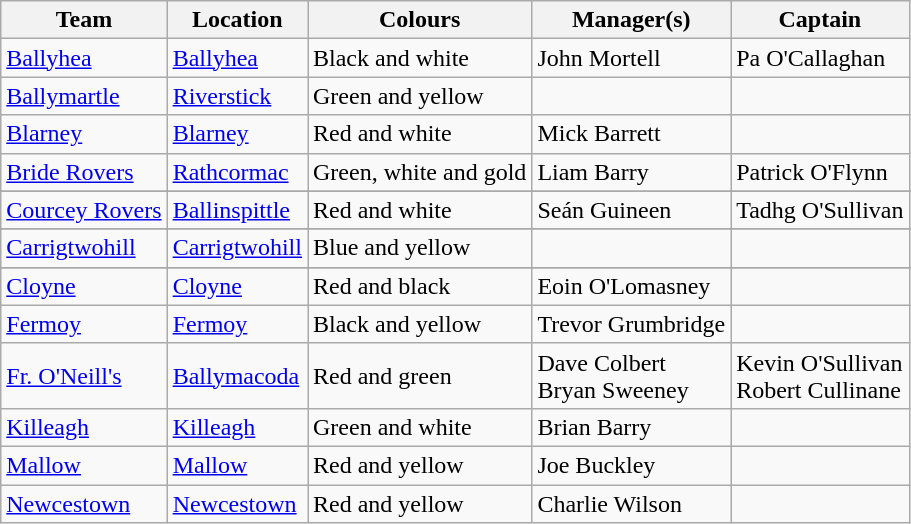<table class="wikitable sortable mw-collapsible">
<tr>
<th>Team</th>
<th>Location</th>
<th>Colours</th>
<th>Manager(s)</th>
<th>Captain</th>
</tr>
<tr align="left">
<td><a href='#'>Ballyhea</a></td>
<td><a href='#'>Ballyhea</a></td>
<td>Black and white</td>
<td>John Mortell</td>
<td>Pa O'Callaghan</td>
</tr>
<tr>
<td><a href='#'>Ballymartle</a></td>
<td><a href='#'>Riverstick</a></td>
<td>Green and yellow</td>
<td></td>
<td></td>
</tr>
<tr>
<td><a href='#'>Blarney</a></td>
<td><a href='#'>Blarney</a></td>
<td>Red and white</td>
<td>Mick Barrett</td>
<td></td>
</tr>
<tr>
<td><a href='#'>Bride Rovers</a></td>
<td><a href='#'>Rathcormac</a></td>
<td>Green, white and gold</td>
<td>Liam Barry</td>
<td>Patrick O'Flynn</td>
</tr>
<tr>
</tr>
<tr align="left">
<td><a href='#'>Courcey Rovers</a></td>
<td><a href='#'>Ballinspittle</a></td>
<td>Red and white</td>
<td>Seán Guineen</td>
<td>Tadhg O'Sullivan</td>
</tr>
<tr>
</tr>
<tr align="left">
<td><a href='#'>Carrigtwohill</a></td>
<td><a href='#'>Carrigtwohill</a></td>
<td>Blue and yellow</td>
<td></td>
<td></td>
</tr>
<tr>
</tr>
<tr align="left">
<td><a href='#'>Cloyne</a></td>
<td><a href='#'>Cloyne</a></td>
<td>Red and black</td>
<td>Eoin O'Lomasney</td>
<td></td>
</tr>
<tr>
<td><a href='#'>Fermoy</a></td>
<td><a href='#'>Fermoy</a></td>
<td>Black and yellow</td>
<td>Trevor Grumbridge</td>
<td></td>
</tr>
<tr>
<td><a href='#'>Fr. O'Neill's</a></td>
<td><a href='#'>Ballymacoda</a></td>
<td>Red and green</td>
<td>Dave Colbert<br>Bryan Sweeney</td>
<td>Kevin O'Sullivan<br>Robert Cullinane</td>
</tr>
<tr>
<td><a href='#'>Killeagh</a></td>
<td><a href='#'>Killeagh</a></td>
<td>Green and white</td>
<td>Brian Barry</td>
<td></td>
</tr>
<tr>
<td><a href='#'>Mallow</a></td>
<td><a href='#'>Mallow</a></td>
<td>Red and yellow</td>
<td>Joe Buckley</td>
<td></td>
</tr>
<tr>
<td><a href='#'>Newcestown</a></td>
<td><a href='#'>Newcestown</a></td>
<td>Red and yellow</td>
<td>Charlie Wilson</td>
<td></td>
</tr>
</table>
